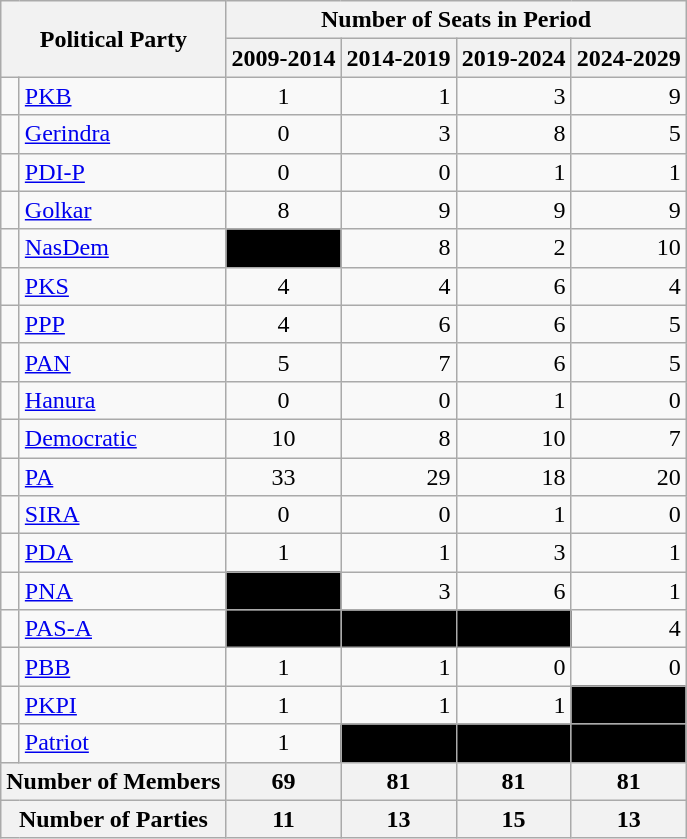<table class="wikitable">
<tr>
<th colspan=2 rowspan=2>Political Party</th>
<th colspan=4>Number of Seats in Period</th>
</tr>
<tr>
<th>2009-2014</th>
<th>2014-2019</th>
<th>2019-2024</th>
<th>2024-2029</th>
</tr>
<tr>
<td bgcolor=></td>
<td><a href='#'>PKB</a></td>
<td align="center">1</td>
<td align="right"> 1</td>
<td align="right"> 3</td>
<td align="right"> 9</td>
</tr>
<tr>
<td bgcolor=></td>
<td><a href='#'>Gerindra</a></td>
<td align="center">0</td>
<td align="right"> 3</td>
<td align="right"> 8</td>
<td align="right"> 5</td>
</tr>
<tr>
<td bgcolor=></td>
<td><a href='#'>PDI-P</a></td>
<td align="center">0</td>
<td align="right"> 0</td>
<td align="right"> 1</td>
<td align="right"> 1</td>
</tr>
<tr>
<td bgcolor=></td>
<td><a href='#'>Golkar</a></td>
<td align="center">8</td>
<td align="right"> 9</td>
<td align="right"> 9</td>
<td align="right"> 9</td>
</tr>
<tr>
<td bgcolor=></td>
<td><a href='#'>NasDem</a></td>
<td align=right bgcolor=#000000></td>
<td align="right"> 8</td>
<td align="right"> 2</td>
<td align="right"> 10</td>
</tr>
<tr>
<td bgcolor=></td>
<td><a href='#'>PKS</a></td>
<td align="center">4</td>
<td align="right"> 4</td>
<td align="right"> 6</td>
<td align="right"> 4</td>
</tr>
<tr>
<td bgcolor=></td>
<td><a href='#'>PPP</a></td>
<td align="center">4</td>
<td align="right"> 6</td>
<td align="right"> 6</td>
<td align="right"> 5</td>
</tr>
<tr>
<td bgcolor=></td>
<td><a href='#'>PAN</a></td>
<td align="center">5</td>
<td align="right"> 7</td>
<td align="right"> 6</td>
<td align="right"> 5</td>
</tr>
<tr>
<td bgcolor=></td>
<td><a href='#'>Hanura</a></td>
<td align="center">0</td>
<td align="right"> 0</td>
<td align="right"> 1</td>
<td align="right"> 0</td>
</tr>
<tr>
<td bgcolor=></td>
<td><a href='#'>Democratic</a></td>
<td align="center">10</td>
<td align="right"> 8</td>
<td align="right"> 10</td>
<td align="right"> 7</td>
</tr>
<tr>
<td bgcolor=></td>
<td><a href='#'>PA</a></td>
<td align=center>33</td>
<td align=right> 29</td>
<td align=right> 18</td>
<td align=right> 20</td>
</tr>
<tr>
<td bgcolor=></td>
<td><a href='#'>SIRA</a></td>
<td align=center>0</td>
<td align=right> 0</td>
<td align=right> 1</td>
<td align=right> 0</td>
</tr>
<tr>
<td bgcolor=></td>
<td><a href='#'>PDA</a></td>
<td align="center">1</td>
<td align="right"> 1</td>
<td align="right"> 3</td>
<td align="right"> 1</td>
</tr>
<tr>
<td bgcolor=></td>
<td><a href='#'>PNA</a></td>
<td align=right bgcolor=#000000></td>
<td align="right"> 3</td>
<td align="right"> 6</td>
<td align="right"> 1</td>
</tr>
<tr>
<td bgcolor=></td>
<td><a href='#'>PAS-A</a></td>
<td align="center" bgcolor="#000000"></td>
<td align="center" bgcolor="#000000"></td>
<td align="center" bgcolor="#000000"></td>
<td align="right"> 4</td>
</tr>
<tr>
<td bgcolor=></td>
<td><a href='#'>PBB</a></td>
<td align="center">1</td>
<td align="right"> 1</td>
<td align="right"> 0</td>
<td align="right"> 0</td>
</tr>
<tr>
<td bgcolor=></td>
<td><a href='#'>PKPI</a></td>
<td align="center">1</td>
<td align="right"> 1</td>
<td align="right"> 1</td>
<td align=right bgcolor=#000000></td>
</tr>
<tr>
<td bgcolor=></td>
<td><a href='#'>Patriot</a></td>
<td align=center>1</td>
<td align=right bgcolor=#000000></td>
<td align=right bgcolor=#000000></td>
<td align=right bgcolor=#000000></td>
</tr>
<tr>
<th colspan=2 align=left>Number of Members</th>
<th>69</th>
<th> 81</th>
<th> 81</th>
<th> 81</th>
</tr>
<tr>
<th colspan=2 align=left>Number of Parties</th>
<th>11</th>
<th> 13</th>
<th> 15</th>
<th> 13</th>
</tr>
</table>
